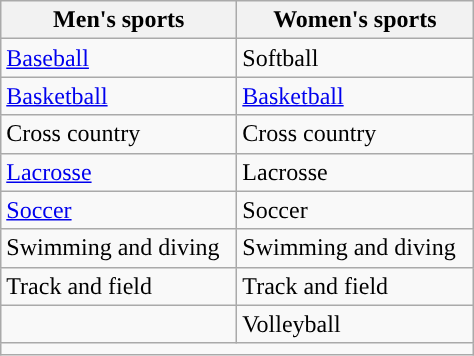<table class="wikitable"; style= "text-align: ">
<tr>
<th width=150px>Men's sports</th>
<th width=150px>Women's sports</th>
</tr>
<tr>
<td><a href='#'>Baseball</a></td>
<td>Softball</td>
</tr>
<tr>
<td><a href='#'>Basketball</a></td>
<td><a href='#'>Basketball</a></td>
</tr>
<tr>
<td>Cross country</td>
<td>Cross country</td>
</tr>
<tr>
<td><a href='#'>Lacrosse</a></td>
<td>Lacrosse</td>
</tr>
<tr>
<td><a href='#'>Soccer</a></td>
<td>Soccer</td>
</tr>
<tr>
<td>Swimming and diving</td>
<td>Swimming and diving</td>
</tr>
<tr>
<td>Track and field</td>
<td>Track and field</td>
</tr>
<tr>
<td></td>
<td>Volleyball</td>
</tr>
<tr>
<td colspan="2"></td>
</tr>
</table>
